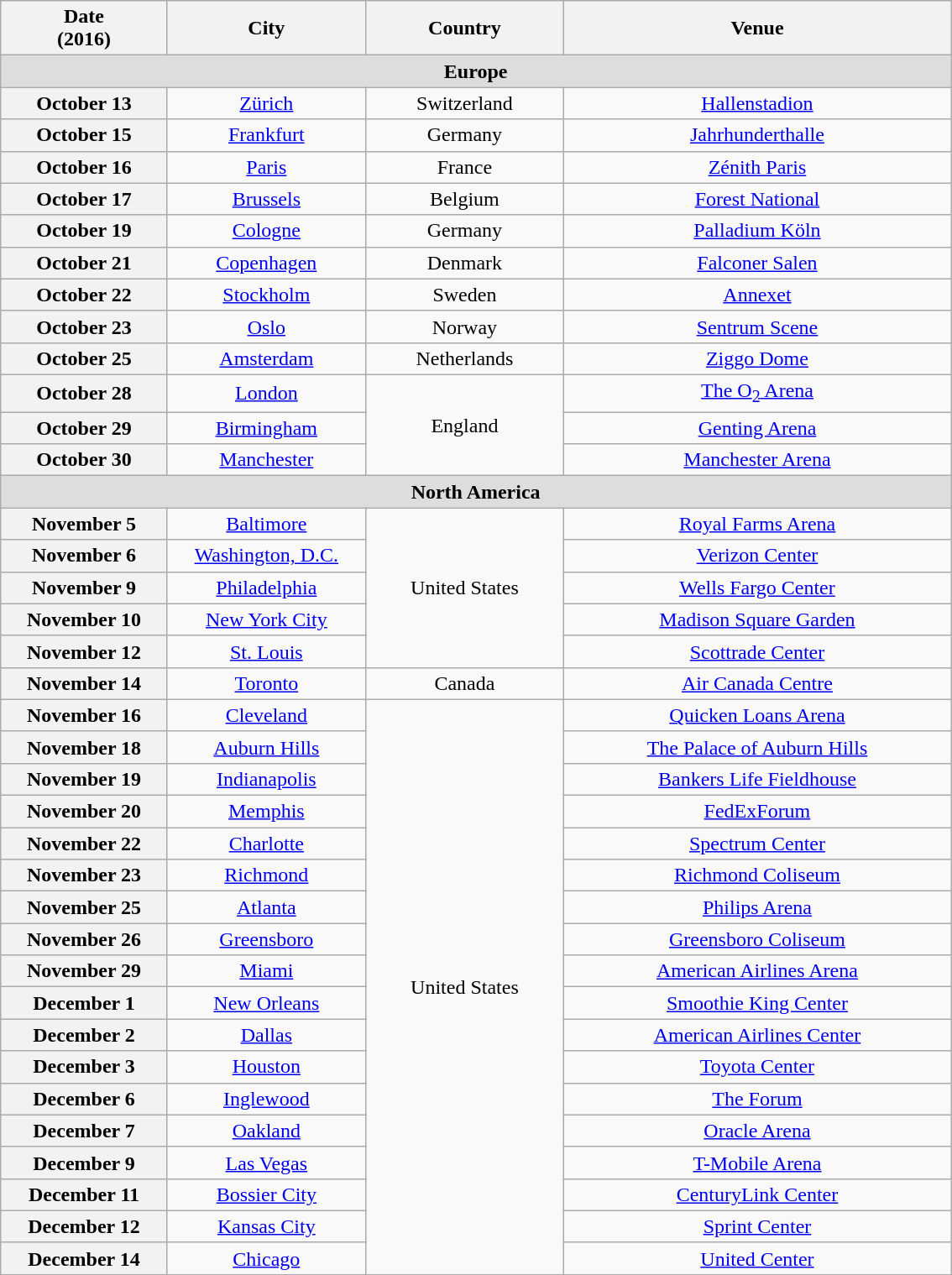<table class="wikitable plainrowheaders" style="text-align:center;">
<tr>
<th scope="col" style="width: 125px;">Date<br>(2016)</th>
<th scope="col" style="width: 150px;">City</th>
<th scope="col" style="width: 150px;">Country</th>
<th scope="col" style="width: 300px;">Venue</th>
</tr>
<tr>
<td colspan="4" style="background:#ddd;"><strong>Europe</strong></td>
</tr>
<tr>
<th scope="row">October 13</th>
<td><a href='#'>Zürich</a></td>
<td>Switzerland</td>
<td><a href='#'>Hallenstadion</a></td>
</tr>
<tr>
<th scope="row">October 15</th>
<td><a href='#'>Frankfurt</a></td>
<td>Germany</td>
<td><a href='#'>Jahrhunderthalle</a></td>
</tr>
<tr>
<th scope="row">October 16</th>
<td><a href='#'>Paris</a></td>
<td>France</td>
<td><a href='#'>Zénith Paris</a></td>
</tr>
<tr>
<th scope="row">October 17</th>
<td><a href='#'>Brussels</a></td>
<td>Belgium</td>
<td><a href='#'>Forest National</a></td>
</tr>
<tr>
<th scope="row">October 19</th>
<td><a href='#'>Cologne</a></td>
<td>Germany</td>
<td><a href='#'>Palladium Köln</a></td>
</tr>
<tr>
<th scope="row">October 21</th>
<td><a href='#'>Copenhagen</a></td>
<td>Denmark</td>
<td><a href='#'>Falconer Salen</a></td>
</tr>
<tr>
<th scope="row">October 22</th>
<td><a href='#'>Stockholm</a></td>
<td>Sweden</td>
<td><a href='#'>Annexet</a></td>
</tr>
<tr>
<th scope="row">October 23</th>
<td><a href='#'>Oslo</a></td>
<td>Norway</td>
<td><a href='#'>Sentrum Scene</a></td>
</tr>
<tr>
<th scope="row">October 25</th>
<td><a href='#'>Amsterdam</a></td>
<td>Netherlands</td>
<td><a href='#'>Ziggo Dome</a></td>
</tr>
<tr>
<th scope="row">October 28</th>
<td><a href='#'>London</a></td>
<td rowspan="3">England</td>
<td><a href='#'>The O<sub>2</sub> Arena</a></td>
</tr>
<tr>
<th scope="row">October 29</th>
<td><a href='#'>Birmingham</a></td>
<td><a href='#'>Genting Arena</a></td>
</tr>
<tr>
<th scope="row">October 30</th>
<td><a href='#'>Manchester</a></td>
<td><a href='#'>Manchester Arena</a></td>
</tr>
<tr>
<td colspan="4" style="background:#ddd;"><strong>North America</strong></td>
</tr>
<tr>
<th scope="row">November 5</th>
<td><a href='#'>Baltimore</a></td>
<td rowspan="5">United States</td>
<td><a href='#'>Royal Farms Arena</a></td>
</tr>
<tr>
<th scope="row">November 6</th>
<td><a href='#'>Washington, D.C.</a></td>
<td><a href='#'>Verizon Center</a></td>
</tr>
<tr>
<th scope="row">November 9</th>
<td><a href='#'>Philadelphia</a></td>
<td><a href='#'>Wells Fargo Center</a></td>
</tr>
<tr>
<th scope="row">November 10</th>
<td><a href='#'>New York City</a></td>
<td><a href='#'>Madison Square Garden</a></td>
</tr>
<tr>
<th scope="row">November 12</th>
<td><a href='#'>St. Louis</a></td>
<td><a href='#'>Scottrade Center</a></td>
</tr>
<tr>
<th scope="row">November 14</th>
<td><a href='#'>Toronto</a></td>
<td>Canada</td>
<td><a href='#'>Air Canada Centre</a></td>
</tr>
<tr>
<th scope="row">November 16</th>
<td><a href='#'>Cleveland</a></td>
<td rowspan="18">United States</td>
<td><a href='#'>Quicken Loans Arena</a></td>
</tr>
<tr>
<th scope="row">November 18</th>
<td><a href='#'>Auburn Hills</a></td>
<td><a href='#'>The Palace of Auburn Hills</a></td>
</tr>
<tr>
<th scope="row">November 19</th>
<td><a href='#'>Indianapolis</a></td>
<td><a href='#'>Bankers Life Fieldhouse</a></td>
</tr>
<tr>
<th scope="row">November 20</th>
<td><a href='#'>Memphis</a></td>
<td><a href='#'>FedExForum</a></td>
</tr>
<tr>
<th scope="row">November 22</th>
<td><a href='#'>Charlotte</a></td>
<td><a href='#'>Spectrum Center</a></td>
</tr>
<tr>
<th scope="row">November 23</th>
<td><a href='#'>Richmond</a></td>
<td><a href='#'>Richmond Coliseum</a></td>
</tr>
<tr>
<th scope="row">November 25</th>
<td><a href='#'>Atlanta</a></td>
<td><a href='#'>Philips Arena</a></td>
</tr>
<tr>
<th scope="row">November 26</th>
<td><a href='#'>Greensboro</a></td>
<td><a href='#'>Greensboro Coliseum</a></td>
</tr>
<tr>
<th scope="row">November 29</th>
<td><a href='#'>Miami</a></td>
<td><a href='#'>American Airlines Arena</a></td>
</tr>
<tr>
<th scope="row">December 1</th>
<td><a href='#'>New Orleans</a></td>
<td><a href='#'>Smoothie King Center</a></td>
</tr>
<tr>
<th scope="row">December 2</th>
<td><a href='#'>Dallas</a></td>
<td><a href='#'>American Airlines Center</a></td>
</tr>
<tr>
<th scope="row">December 3</th>
<td><a href='#'>Houston</a></td>
<td><a href='#'>Toyota Center</a></td>
</tr>
<tr>
<th scope="row">December 6</th>
<td><a href='#'>Inglewood</a></td>
<td><a href='#'>The Forum</a></td>
</tr>
<tr>
<th scope="row">December 7</th>
<td><a href='#'>Oakland</a></td>
<td><a href='#'>Oracle Arena</a></td>
</tr>
<tr>
<th scope="row">December 9</th>
<td><a href='#'>Las Vegas</a></td>
<td><a href='#'>T-Mobile Arena</a></td>
</tr>
<tr>
<th scope="row">December 11</th>
<td><a href='#'>Bossier City</a></td>
<td><a href='#'>CenturyLink Center</a></td>
</tr>
<tr>
<th scope="row">December 12</th>
<td><a href='#'>Kansas City</a></td>
<td><a href='#'>Sprint Center</a></td>
</tr>
<tr>
<th scope="row">December 14</th>
<td><a href='#'>Chicago</a></td>
<td><a href='#'>United Center</a></td>
</tr>
<tr>
</tr>
</table>
